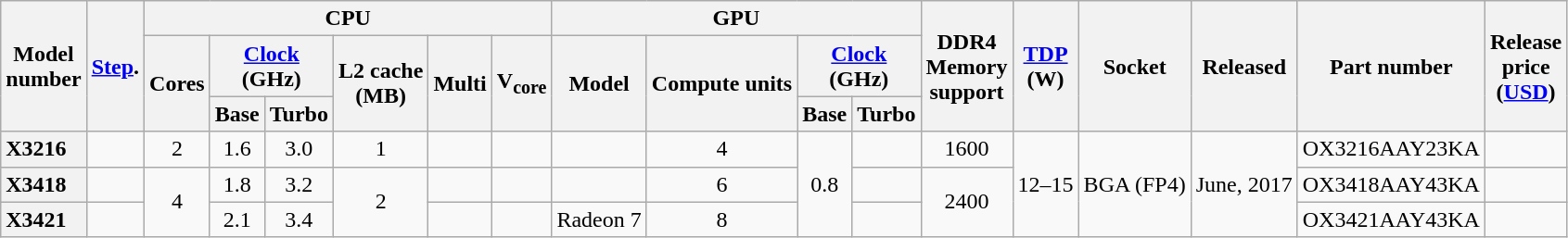<table class="wikitable" style="text-align: center">
<tr>
<th rowspan="3">Model<br>number</th>
<th rowspan="3"><a href='#'>Step</a>.</th>
<th colspan="6">CPU</th>
<th colspan="4">GPU</th>
<th rowspan="3">DDR4<br>Memory<br>support</th>
<th rowspan="3"><a href='#'>TDP</a><br>(W)</th>
<th rowspan="3">Socket</th>
<th rowspan="3">Released</th>
<th rowspan="3">Part number</th>
<th rowspan="3">Release<br>price<br>(<a href='#'>USD</a>)</th>
</tr>
<tr>
<th rowspan="2">Cores</th>
<th colspan="2"><a href='#'>Clock</a><br>(GHz)</th>
<th rowspan="2">L2 cache<br>(MB)</th>
<th rowspan="2">Multi</th>
<th rowspan="2">V<sub>core</sub></th>
<th rowspan="2">Model</th>
<th rowspan="2">Compute units</th>
<th colspan="2"><a href='#'>Clock</a><br>(GHz)</th>
</tr>
<tr>
<th>Base</th>
<th>Turbo</th>
<th>Base</th>
<th>Turbo</th>
</tr>
<tr>
<th style="text-align: left">X3216</th>
<td></td>
<td>2</td>
<td>1.6</td>
<td>3.0</td>
<td>1</td>
<td></td>
<td></td>
<td></td>
<td>4</td>
<td rowspan="3">0.8</td>
<td></td>
<td>1600</td>
<td rowspan="3">12–15</td>
<td rowspan = "3">BGA (FP4)</td>
<td rowspan="3">June, 2017</td>
<td>OX3216AAY23KA</td>
<td></td>
</tr>
<tr>
<th style="text-align: left">X3418</th>
<td></td>
<td rowspan="2">4</td>
<td>1.8</td>
<td>3.2</td>
<td rowspan="2">2</td>
<td></td>
<td></td>
<td></td>
<td>6</td>
<td></td>
<td rowspan="2">2400</td>
<td>OX3418AAY43KA</td>
<td></td>
</tr>
<tr>
<th style="text-align: left">X3421</th>
<td></td>
<td>2.1</td>
<td>3.4</td>
<td></td>
<td></td>
<td>Radeon 7</td>
<td>8</td>
<td></td>
<td>OX3421AAY43KA</td>
<td></td>
</tr>
</table>
